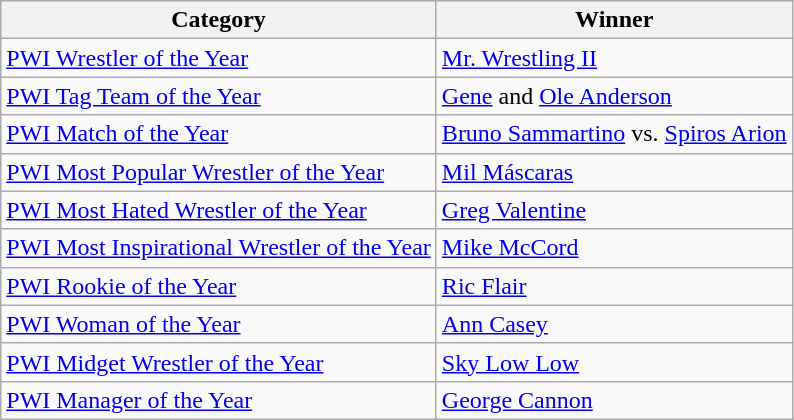<table class="wikitable">
<tr>
<th>Category</th>
<th>Winner</th>
</tr>
<tr>
<td><a href='#'>PWI Wrestler of the Year</a></td>
<td><a href='#'>Mr. Wrestling II</a></td>
</tr>
<tr>
<td><a href='#'>PWI Tag Team of the Year</a></td>
<td><a href='#'>Gene</a> and <a href='#'>Ole Anderson</a></td>
</tr>
<tr>
<td><a href='#'>PWI Match of the Year</a></td>
<td><a href='#'>Bruno Sammartino</a> vs. <a href='#'>Spiros Arion</a></td>
</tr>
<tr>
<td><a href='#'>PWI Most Popular Wrestler of the Year</a></td>
<td><a href='#'>Mil Máscaras</a></td>
</tr>
<tr>
<td><a href='#'>PWI Most Hated Wrestler of the Year</a></td>
<td><a href='#'>Greg Valentine</a></td>
</tr>
<tr>
<td><a href='#'>PWI Most Inspirational Wrestler of the Year</a></td>
<td><a href='#'>Mike McCord</a></td>
</tr>
<tr>
<td><a href='#'>PWI Rookie of the Year</a></td>
<td><a href='#'>Ric Flair</a></td>
</tr>
<tr>
<td><a href='#'>PWI Woman of the Year</a></td>
<td><a href='#'>Ann Casey</a></td>
</tr>
<tr>
<td><a href='#'>PWI Midget Wrestler of the Year</a></td>
<td><a href='#'>Sky Low Low</a></td>
</tr>
<tr>
<td><a href='#'>PWI Manager of the Year</a></td>
<td><a href='#'>George Cannon</a></td>
</tr>
</table>
